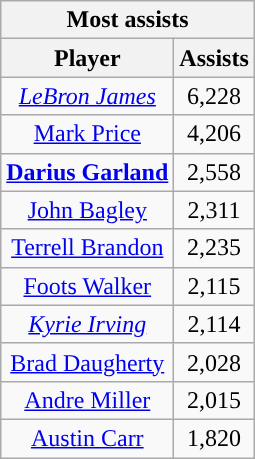<table class="wikitable sortable" style="text-align:center">
<tr>
<th colspan="2" style="text-align:center; ">Most assists</th>
</tr>
<tr>
<th style="text-align:center; ">Player</th>
<th style="text-align:center; ">Assists</th>
</tr>
<tr>
<td><em><a href='#'>LeBron James</a></em></td>
<td>6,228</td>
</tr>
<tr>
<td><a href='#'>Mark Price</a></td>
<td>4,206</td>
</tr>
<tr>
<td><strong><a href='#'>Darius Garland</a></strong></td>
<td>2,558</td>
</tr>
<tr>
<td><a href='#'>John Bagley</a></td>
<td>2,311</td>
</tr>
<tr>
<td><a href='#'>Terrell Brandon</a></td>
<td>2,235</td>
</tr>
<tr>
<td><a href='#'>Foots Walker</a></td>
<td>2,115</td>
</tr>
<tr>
<td><em><a href='#'>Kyrie Irving</a></em></td>
<td>2,114</td>
</tr>
<tr>
<td><a href='#'>Brad Daugherty</a></td>
<td>2,028</td>
</tr>
<tr>
<td><a href='#'>Andre Miller</a></td>
<td>2,015</td>
</tr>
<tr>
<td><a href='#'>Austin Carr</a></td>
<td>1,820</td>
</tr>
</table>
